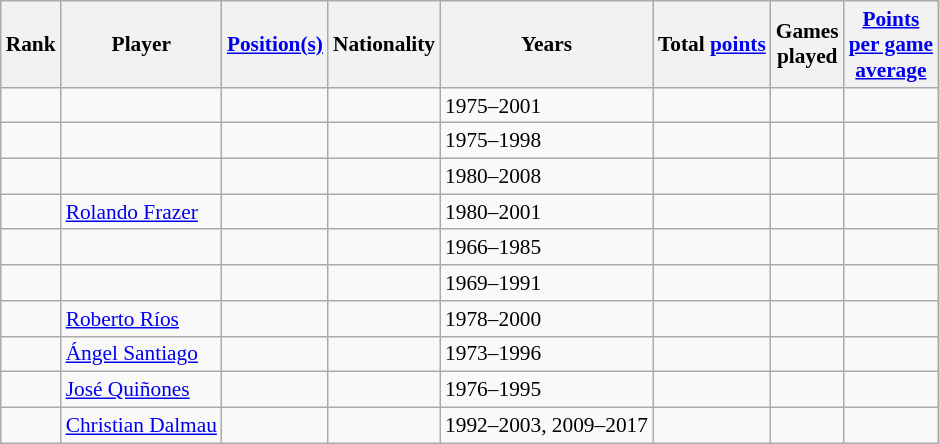<table class="wikitable sortable" style="font-size: 89%;">
<tr>
<th>Rank</th>
<th>Player</th>
<th><a href='#'>Position(s)</a></th>
<th>Nationality</th>
<th>Years</th>
<th>Total <a href='#'>points</a></th>
<th>Games<br>played</th>
<th><a href='#'>Points<br>per game</a><br><a href='#'>average</a></th>
</tr>
<tr>
<td></td>
<td></td>
<td></td>
<td></td>
<td>1975–2001</td>
<td></td>
<td></td>
<td></td>
</tr>
<tr>
<td></td>
<td></td>
<td></td>
<td></td>
<td>1975–1998</td>
<td></td>
<td></td>
<td></td>
</tr>
<tr>
<td></td>
<td></td>
<td></td>
<td></td>
<td>1980–2008</td>
<td></td>
<td></td>
<td></td>
</tr>
<tr>
<td></td>
<td><a href='#'>Rolando Frazer</a></td>
<td></td>
<td></td>
<td>1980–2001</td>
<td></td>
<td></td>
<td></td>
</tr>
<tr>
<td></td>
<td></td>
<td></td>
<td></td>
<td>1966–1985</td>
<td></td>
<td></td>
<td></td>
</tr>
<tr>
<td></td>
<td></td>
<td></td>
<td></td>
<td>1969–1991</td>
<td></td>
<td></td>
<td></td>
</tr>
<tr>
<td></td>
<td><a href='#'>Roberto Ríos</a></td>
<td></td>
<td></td>
<td>1978–2000</td>
<td></td>
<td></td>
<td></td>
</tr>
<tr>
<td></td>
<td><a href='#'>Ángel Santiago</a></td>
<td></td>
<td></td>
<td>1973–1996</td>
<td></td>
<td></td>
<td></td>
</tr>
<tr>
<td></td>
<td><a href='#'>José Quiñones</a></td>
<td></td>
<td></td>
<td>1976–1995</td>
<td></td>
<td></td>
<td></td>
</tr>
<tr>
<td></td>
<td><a href='#'>Christian Dalmau</a></td>
<td></td>
<td></td>
<td>1992–2003, 2009–2017</td>
<td></td>
<td></td>
<td></td>
</tr>
</table>
